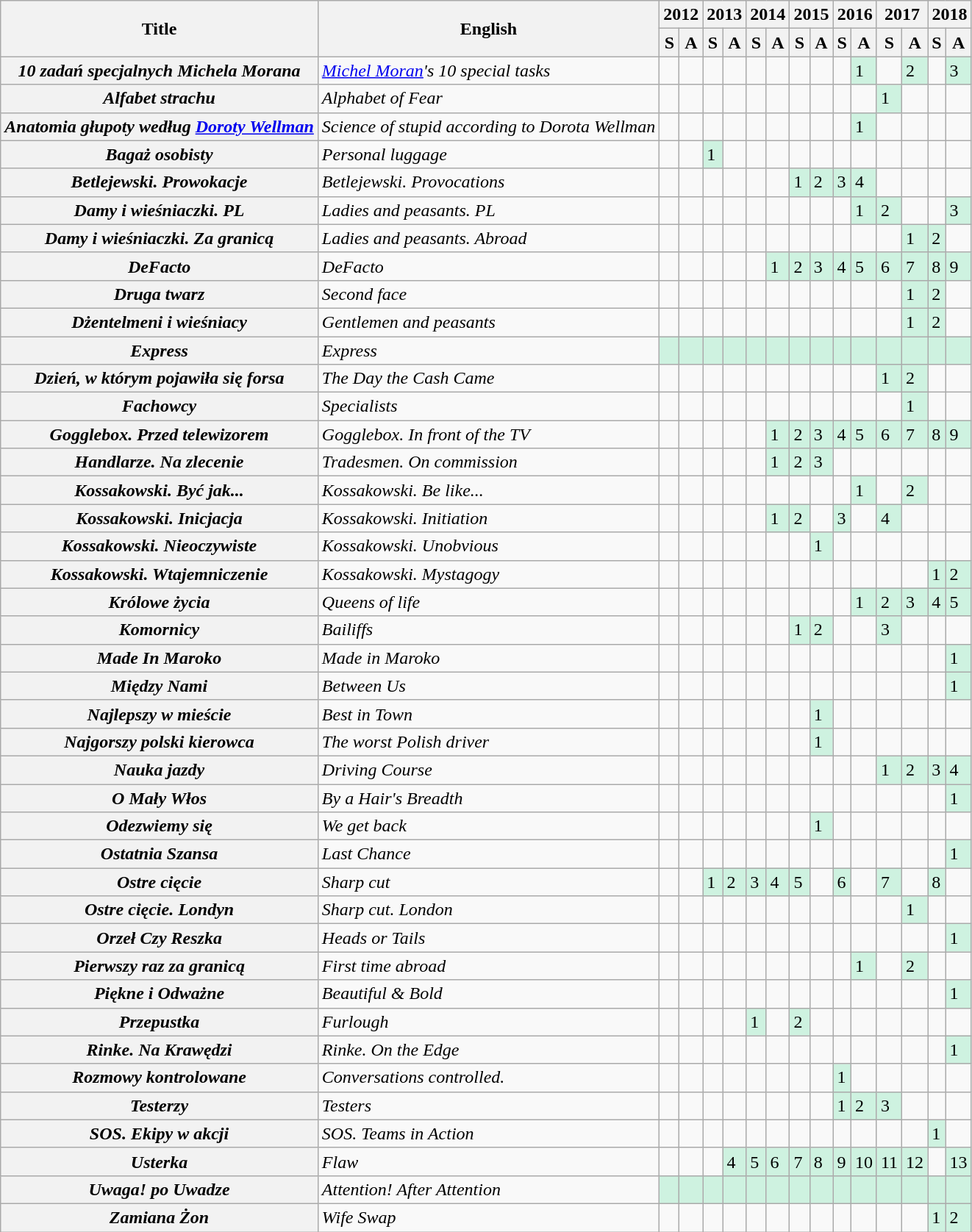<table class="wikitable">
<tr>
<th rowspan="2">Title</th>
<th rowspan="2">English</th>
<th colspan="2">2012</th>
<th colspan="2">2013</th>
<th colspan="2">2014</th>
<th colspan="2">2015</th>
<th colspan="2">2016</th>
<th colspan="2">2017</th>
<th colspan="2">2018</th>
</tr>
<tr>
<th>S</th>
<th>A</th>
<th>S</th>
<th>A</th>
<th>S</th>
<th>A</th>
<th>S</th>
<th>A</th>
<th>S</th>
<th>A</th>
<th>S</th>
<th>A</th>
<th>S</th>
<th>A</th>
</tr>
<tr>
<th><em>10 zadań specjalnych Michela Morana</em></th>
<td><em><a href='#'>Michel Moran</a>'s 10 special tasks</em></td>
<td></td>
<td></td>
<td></td>
<td></td>
<td></td>
<td></td>
<td></td>
<td></td>
<td></td>
<td bgcolor="#CEF2E0">1</td>
<td></td>
<td bgcolor="#CEF2E0">2</td>
<td></td>
<td bgcolor="#CEF2E0">3</td>
</tr>
<tr>
<th><em>Alfabet strachu</em></th>
<td><em>Alphabet of Fear</em></td>
<td></td>
<td></td>
<td></td>
<td></td>
<td></td>
<td></td>
<td></td>
<td></td>
<td></td>
<td></td>
<td bgcolor="#CEF2E0">1</td>
<td></td>
<td></td>
<td></td>
</tr>
<tr>
<th><em>Anatomia głupoty według <a href='#'>Doroty Wellman</a></em></th>
<td><em>Science of stupid according to Dorota Wellman</em></td>
<td></td>
<td></td>
<td></td>
<td></td>
<td></td>
<td></td>
<td></td>
<td></td>
<td></td>
<td bgcolor="#CEF2E0">1</td>
<td></td>
<td></td>
<td></td>
<td></td>
</tr>
<tr>
<th><em>Bagaż osobisty</em></th>
<td><em>Personal luggage</em></td>
<td></td>
<td></td>
<td bgcolor="#CEF2E0">1</td>
<td></td>
<td></td>
<td></td>
<td></td>
<td></td>
<td></td>
<td></td>
<td></td>
<td></td>
<td></td>
<td></td>
</tr>
<tr>
<th><em>Betlejewski. Prowokacje</em></th>
<td><em>Betlejewski. Provocations</em></td>
<td></td>
<td></td>
<td></td>
<td></td>
<td></td>
<td></td>
<td bgcolor="#CEF2E0">1</td>
<td bgcolor="#CEF2E0">2</td>
<td bgcolor="#CEF2E0">3</td>
<td bgcolor="#CEF2E0">4</td>
<td></td>
<td></td>
<td></td>
<td></td>
</tr>
<tr>
<th><em>Damy i wieśniaczki. PL</em></th>
<td><em>Ladies and peasants. PL</em></td>
<td></td>
<td></td>
<td></td>
<td></td>
<td></td>
<td></td>
<td></td>
<td></td>
<td></td>
<td bgcolor="#CEF2E0">1</td>
<td bgcolor="#CEF2E0">2</td>
<td></td>
<td></td>
<td bgcolor="#CEF2E0">3</td>
</tr>
<tr>
<th><em>Damy i wieśniaczki. Za granicą</em></th>
<td><em>Ladies and peasants. Abroad</em></td>
<td></td>
<td></td>
<td></td>
<td></td>
<td></td>
<td></td>
<td></td>
<td></td>
<td></td>
<td></td>
<td></td>
<td bgcolor="#CEF2E0">1</td>
<td bgcolor="#CEF2E0">2</td>
<td></td>
</tr>
<tr>
<th><em>DeFacto</em></th>
<td><em>DeFacto</em></td>
<td></td>
<td></td>
<td></td>
<td></td>
<td></td>
<td bgcolor="#CEF2E0">1</td>
<td bgcolor="#CEF2E0">2</td>
<td bgcolor="#CEF2E0">3</td>
<td bgcolor="#CEF2E0">4</td>
<td bgcolor="#CEF2E0">5</td>
<td bgcolor="#CEF2E0">6</td>
<td bgcolor="#CEF2E0">7</td>
<td bgcolor="#CEF2E0">8</td>
<td bgcolor="#CEF2E0">9</td>
</tr>
<tr>
<th><em>Druga twarz</em></th>
<td><em>Second face</em></td>
<td></td>
<td></td>
<td></td>
<td></td>
<td></td>
<td></td>
<td></td>
<td></td>
<td></td>
<td></td>
<td></td>
<td bgcolor="#CEF2E0">1</td>
<td bgcolor="#CEF2E0">2</td>
<td></td>
</tr>
<tr>
<th><em>Dżentelmeni i wieśniacy</em></th>
<td><em>Gentlemen and peasants</em></td>
<td></td>
<td></td>
<td></td>
<td></td>
<td></td>
<td></td>
<td></td>
<td></td>
<td></td>
<td></td>
<td></td>
<td bgcolor="#CEF2E0">1</td>
<td bgcolor="#CEF2E0">2</td>
<td></td>
</tr>
<tr>
<th><em>Express</em></th>
<td><em>Express</em></td>
<td bgcolor="#CEF2E0"></td>
<td bgcolor="#CEF2E0"></td>
<td bgcolor="#CEF2E0"></td>
<td bgcolor="#CEF2E0"></td>
<td bgcolor="#CEF2E0"></td>
<td bgcolor="#CEF2E0"></td>
<td bgcolor="#CEF2E0"></td>
<td bgcolor="#CEF2E0"></td>
<td bgcolor="#CEF2E0"></td>
<td bgcolor="#CEF2E0"></td>
<td bgcolor="#CEF2E0"></td>
<td bgcolor="#CEF2E0"></td>
<td bgcolor="#CEF2E0"></td>
<td bgcolor="#CEF2E0"></td>
</tr>
<tr>
<th><em>Dzień, w którym pojawiła się forsa</em></th>
<td><em>The Day the Cash Came</em></td>
<td></td>
<td></td>
<td></td>
<td></td>
<td></td>
<td></td>
<td></td>
<td></td>
<td></td>
<td></td>
<td bgcolor="#CEF2E0">1</td>
<td bgcolor="#CEF2E0">2</td>
<td></td>
<td></td>
</tr>
<tr>
<th><em>Fachowcy</em></th>
<td><em>Specialists</em></td>
<td></td>
<td></td>
<td></td>
<td></td>
<td></td>
<td></td>
<td></td>
<td></td>
<td></td>
<td></td>
<td></td>
<td bgcolor="#CEF2E0">1</td>
<td></td>
<td></td>
</tr>
<tr>
<th><em>Gogglebox. Przed telewizorem</em></th>
<td><em>Gogglebox. In front of the TV</em></td>
<td></td>
<td></td>
<td></td>
<td></td>
<td></td>
<td bgcolor="#CEF2E0">1</td>
<td bgcolor="#CEF2E0">2</td>
<td bgcolor="#CEF2E0">3</td>
<td bgcolor="#CEF2E0">4</td>
<td bgcolor="#CEF2E0">5</td>
<td bgcolor="#CEF2E0">6</td>
<td bgcolor="#CEF2E0">7</td>
<td bgcolor="#CEF2E0">8</td>
<td bgcolor="#CEF2E0">9</td>
</tr>
<tr>
<th><em>Handlarze. Na zlecenie</em></th>
<td><em>Tradesmen. On commission</em></td>
<td></td>
<td></td>
<td></td>
<td></td>
<td></td>
<td bgcolor="#CEF2E0">1</td>
<td bgcolor="#CEF2E0">2</td>
<td bgcolor="#CEF2E0">3</td>
<td></td>
<td></td>
<td></td>
<td></td>
<td></td>
<td></td>
</tr>
<tr>
<th><em>Kossakowski. Być jak...</em></th>
<td><em>Kossakowski. Be like...</em></td>
<td></td>
<td></td>
<td></td>
<td></td>
<td></td>
<td></td>
<td></td>
<td></td>
<td></td>
<td bgcolor="#CEF2E0">1</td>
<td></td>
<td bgcolor="#CEF2E0">2</td>
<td></td>
<td></td>
</tr>
<tr>
<th><em>Kossakowski. Inicjacja</em></th>
<td><em>Kossakowski. Initiation</em></td>
<td></td>
<td></td>
<td></td>
<td></td>
<td></td>
<td bgcolor="#CEF2E0">1</td>
<td bgcolor="#CEF2E0">2</td>
<td></td>
<td bgcolor="#CEF2E0">3</td>
<td></td>
<td bgcolor="#CEF2E0">4</td>
<td></td>
<td></td>
<td></td>
</tr>
<tr>
<th><em>Kossakowski. Nieoczywiste</em></th>
<td><em>Kossakowski. Unobvious</em></td>
<td></td>
<td></td>
<td></td>
<td></td>
<td></td>
<td></td>
<td></td>
<td bgcolor="#CEF2E0">1</td>
<td></td>
<td></td>
<td></td>
<td></td>
<td></td>
<td></td>
</tr>
<tr>
<th><em>Kossakowski. Wtajemniczenie</em></th>
<td><em>Kossakowski. Mystagogy</em></td>
<td></td>
<td></td>
<td></td>
<td></td>
<td></td>
<td></td>
<td></td>
<td></td>
<td></td>
<td></td>
<td></td>
<td></td>
<td bgcolor="#CEF2E0">1</td>
<td bgcolor="#CEF2E0">2</td>
</tr>
<tr>
<th><em>Królowe życia</em></th>
<td><em>Queens of life</em></td>
<td></td>
<td></td>
<td></td>
<td></td>
<td></td>
<td></td>
<td></td>
<td></td>
<td></td>
<td bgcolor="#CEF2E0">1</td>
<td bgcolor="#CEF2E0">2</td>
<td bgcolor="#CEF2E0">3</td>
<td bgcolor="#CEF2E0">4</td>
<td bgcolor="#CEF2E0">5</td>
</tr>
<tr>
<th><em>Komornicy</em></th>
<td><em>Bailiffs</em></td>
<td></td>
<td></td>
<td></td>
<td></td>
<td></td>
<td></td>
<td bgcolor="#CEF2E0">1</td>
<td bgcolor="#CEF2E0">2</td>
<td></td>
<td></td>
<td bgcolor="#CEF2E0">3</td>
<td></td>
<td></td>
<td></td>
</tr>
<tr>
<th><em>Made In Maroko</em></th>
<td><em>Made in Maroko</em></td>
<td></td>
<td></td>
<td></td>
<td></td>
<td></td>
<td></td>
<td></td>
<td></td>
<td></td>
<td></td>
<td></td>
<td></td>
<td></td>
<td bgcolor="#CEF2E0">1</td>
</tr>
<tr>
<th><em>Między Nami</em></th>
<td><em>Between Us</em></td>
<td></td>
<td></td>
<td></td>
<td></td>
<td></td>
<td></td>
<td></td>
<td></td>
<td></td>
<td></td>
<td></td>
<td></td>
<td></td>
<td bgcolor="#CEF2E0">1</td>
</tr>
<tr>
<th><em>Najlepszy w mieście</em></th>
<td><em>Best in Town</em></td>
<td></td>
<td></td>
<td></td>
<td></td>
<td></td>
<td></td>
<td></td>
<td bgcolor="#CEF2E0">1</td>
<td></td>
<td></td>
<td></td>
<td></td>
<td></td>
<td></td>
</tr>
<tr>
<th><em>Najgorszy polski kierowca</em></th>
<td><em>The worst Polish driver</em></td>
<td></td>
<td></td>
<td></td>
<td></td>
<td></td>
<td></td>
<td></td>
<td bgcolor="#CEF2E0">1</td>
<td></td>
<td></td>
<td></td>
<td></td>
<td></td>
<td></td>
</tr>
<tr>
<th><em>Nauka jazdy</em></th>
<td><em>Driving Course</em></td>
<td></td>
<td></td>
<td></td>
<td></td>
<td></td>
<td></td>
<td></td>
<td></td>
<td></td>
<td></td>
<td bgcolor="#CEF2E0">1</td>
<td bgcolor="#CEF2E0">2</td>
<td bgcolor="#CEF2E0">3</td>
<td bgcolor="#CEF2E0">4</td>
</tr>
<tr>
<th><em>O Mały Włos</em></th>
<td><em>By a Hair's Breadth</em></td>
<td></td>
<td></td>
<td></td>
<td></td>
<td></td>
<td></td>
<td></td>
<td></td>
<td></td>
<td></td>
<td></td>
<td></td>
<td></td>
<td bgcolor="#CEF2E0">1</td>
</tr>
<tr>
<th><em>Odezwiemy się</em></th>
<td><em>We get back</em></td>
<td></td>
<td></td>
<td></td>
<td></td>
<td></td>
<td></td>
<td></td>
<td bgcolor="#CEF2E0">1</td>
<td></td>
<td></td>
<td></td>
<td></td>
<td></td>
<td></td>
</tr>
<tr>
<th><em>Ostatnia Szansa</em></th>
<td><em>Last Chance</em></td>
<td></td>
<td></td>
<td></td>
<td></td>
<td></td>
<td></td>
<td></td>
<td></td>
<td></td>
<td></td>
<td></td>
<td></td>
<td></td>
<td bgcolor="#CEF2E0">1</td>
</tr>
<tr>
<th><em>Ostre cięcie</em></th>
<td><em>Sharp cut</em></td>
<td></td>
<td></td>
<td bgcolor="#CEF2E0">1</td>
<td bgcolor="#CEF2E0">2</td>
<td bgcolor="#CEF2E0">3</td>
<td bgcolor="#CEF2E0">4</td>
<td bgcolor="#CEF2E0">5</td>
<td></td>
<td bgcolor="#CEF2E0">6</td>
<td></td>
<td bgcolor="#CEF2E0">7</td>
<td></td>
<td bgcolor="#CEF2E0">8</td>
<td></td>
</tr>
<tr>
<th><em>Ostre cięcie. Londyn</em></th>
<td><em>Sharp cut. London</em></td>
<td></td>
<td></td>
<td></td>
<td></td>
<td></td>
<td></td>
<td></td>
<td></td>
<td></td>
<td></td>
<td></td>
<td bgcolor="#CEF2E0">1</td>
<td></td>
<td></td>
</tr>
<tr>
<th><em>Orzeł Czy Reszka</em></th>
<td><em>Heads or Tails</em></td>
<td></td>
<td></td>
<td></td>
<td></td>
<td></td>
<td></td>
<td></td>
<td></td>
<td></td>
<td></td>
<td></td>
<td></td>
<td></td>
<td bgcolor="#CEF2E0">1</td>
</tr>
<tr>
<th><em>Pierwszy raz za granicą</em></th>
<td><em>First time abroad</em></td>
<td></td>
<td></td>
<td></td>
<td></td>
<td></td>
<td></td>
<td></td>
<td></td>
<td></td>
<td bgcolor="#CEF2E0">1</td>
<td></td>
<td bgcolor="#CEF2E0">2</td>
<td></td>
<td></td>
</tr>
<tr>
<th><em>Piękne i Odważne</em></th>
<td><em>Beautiful & Bold</em></td>
<td></td>
<td></td>
<td></td>
<td></td>
<td></td>
<td></td>
<td></td>
<td></td>
<td></td>
<td></td>
<td></td>
<td></td>
<td></td>
<td bgcolor="#CEF2E0">1</td>
</tr>
<tr>
<th><em>Przepustka</em></th>
<td><em>Furlough</em></td>
<td></td>
<td></td>
<td></td>
<td></td>
<td bgcolor="#CEF2E0">1</td>
<td></td>
<td bgcolor="#CEF2E0">2</td>
<td></td>
<td></td>
<td></td>
<td></td>
<td></td>
<td></td>
<td></td>
</tr>
<tr>
<th><em>Rinke. Na Krawędzi</em></th>
<td><em>Rinke. On the Edge</em></td>
<td></td>
<td></td>
<td></td>
<td></td>
<td></td>
<td></td>
<td></td>
<td></td>
<td></td>
<td></td>
<td></td>
<td></td>
<td></td>
<td bgcolor="#CEF2E0">1</td>
</tr>
<tr>
<th><em>Rozmowy kontrolowane</em></th>
<td><em>Conversations controlled.</em></td>
<td></td>
<td></td>
<td></td>
<td></td>
<td></td>
<td></td>
<td></td>
<td></td>
<td bgcolor="#CEF2E0">1</td>
<td></td>
<td></td>
<td></td>
<td></td>
<td></td>
</tr>
<tr>
<th><em>Testerzy</em></th>
<td><em>Testers</em></td>
<td></td>
<td></td>
<td></td>
<td></td>
<td></td>
<td></td>
<td></td>
<td></td>
<td bgcolor="#CEF2E0">1</td>
<td bgcolor="#CEF2E0">2</td>
<td bgcolor="#CEF2E0">3</td>
<td></td>
<td></td>
<td></td>
</tr>
<tr>
<th><em>SOS. Ekipy w akcji</em></th>
<td><em>SOS. Teams in Action</em></td>
<td></td>
<td></td>
<td></td>
<td></td>
<td></td>
<td></td>
<td></td>
<td></td>
<td></td>
<td></td>
<td></td>
<td></td>
<td bgcolor="#CEF2E0">1</td>
<td></td>
</tr>
<tr>
<th><em>Usterka</em></th>
<td><em>Flaw</em></td>
<td></td>
<td></td>
<td></td>
<td bgcolor="#CEF2E0">4</td>
<td bgcolor="#CEF2E0">5</td>
<td bgcolor="#CEF2E0">6</td>
<td bgcolor="#CEF2E0">7</td>
<td bgcolor="#CEF2E0">8</td>
<td bgcolor="#CEF2E0">9</td>
<td bgcolor="#CEF2E0">10</td>
<td bgcolor="#CEF2E0">11</td>
<td bgcolor="#CEF2E0">12</td>
<td></td>
<td bgcolor="#CEF2E0">13</td>
</tr>
<tr>
<th><em>Uwaga! po Uwadze</em></th>
<td><em>Attention! After Attention</em></td>
<td bgcolor="#CEF2E0"></td>
<td bgcolor="#CEF2E0"></td>
<td bgcolor="#CEF2E0"></td>
<td bgcolor="#CEF2E0"></td>
<td bgcolor="#CEF2E0"></td>
<td bgcolor="#CEF2E0"></td>
<td bgcolor="#CEF2E0"></td>
<td bgcolor="#CEF2E0"></td>
<td bgcolor="#CEF2E0"></td>
<td bgcolor="#CEF2E0"></td>
<td bgcolor="#CEF2E0"></td>
<td bgcolor="#CEF2E0"></td>
<td bgcolor="#CEF2E0"></td>
<td bgcolor="#CEF2E0"></td>
</tr>
<tr>
<th><em>Zamiana Żon</em></th>
<td><em>Wife Swap</em></td>
<td></td>
<td></td>
<td></td>
<td></td>
<td></td>
<td></td>
<td></td>
<td></td>
<td></td>
<td></td>
<td></td>
<td></td>
<td bgcolor="#CEF2E0">1</td>
<td bgcolor="#CEF2E0">2</td>
</tr>
</table>
